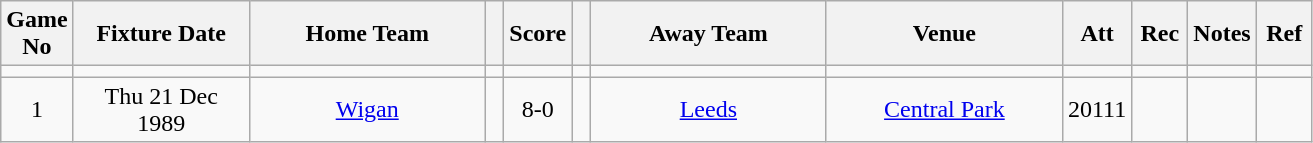<table class="wikitable" style="text-align:center;">
<tr>
<th width=10 abbr="No">Game No</th>
<th width=110 abbr="Date">Fixture Date</th>
<th width=150 abbr="Home Team">Home Team</th>
<th width=5 abbr="space"></th>
<th width=20 abbr="Score">Score</th>
<th width=5 abbr="space"></th>
<th width=150 abbr="Away Team">Away Team</th>
<th width=150 abbr="Venue">Venue</th>
<th width=30 abbr="Att">Att</th>
<th width=30 abbr="Rec">Rec</th>
<th width=20 abbr="Notes">Notes</th>
<th width=30 abbr="Ref">Ref</th>
</tr>
<tr>
<td></td>
<td></td>
<td></td>
<td></td>
<td></td>
<td></td>
<td></td>
<td></td>
<td></td>
<td></td>
<td></td>
</tr>
<tr>
<td>1</td>
<td>Thu 21 Dec 1989</td>
<td><a href='#'>Wigan</a></td>
<td></td>
<td>8-0</td>
<td></td>
<td><a href='#'>Leeds</a></td>
<td><a href='#'>Central Park</a></td>
<td>20111</td>
<td></td>
<td></td>
<td></td>
</tr>
</table>
